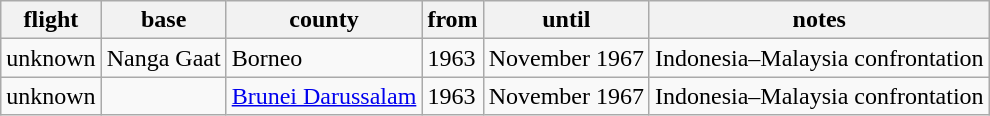<table class=wikitable>
<tr>
<th>flight</th>
<th>base</th>
<th>county</th>
<th>from</th>
<th>until</th>
<th>notes</th>
</tr>
<tr>
<td>unknown</td>
<td>Nanga Gaat</td>
<td>Borneo</td>
<td>1963</td>
<td>November 1967</td>
<td>Indonesia–Malaysia confrontation</td>
</tr>
<tr>
<td>unknown</td>
<td></td>
<td><a href='#'>Brunei Darussalam</a></td>
<td>1963</td>
<td>November 1967</td>
<td>Indonesia–Malaysia confrontation</td>
</tr>
</table>
